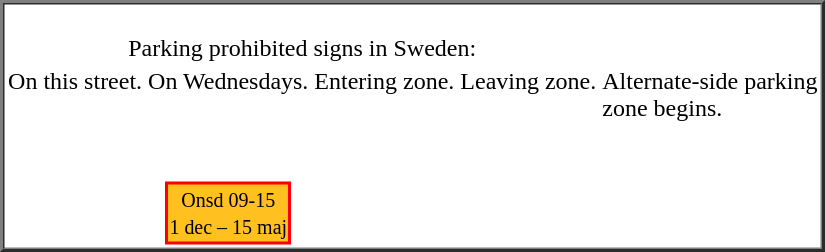<table align=right border=2 cellspacing=0 cellpadding=0>
<tr>
<td><br><table border=0 cellspacing=0 cellpadding=2>
<tr>
<td colspan=4 align=center>Parking prohibited signs in Sweden:</td>
</tr>
<tr valign=top>
<td>On this street.</td>
<td>On Wednesdays.</td>
<td>Entering zone.</td>
<td>Leaving zone.</td>
<td>Alternate-side parking<br>zone begins.</td>
</tr>
<tr valign=center align=center>
<td></td>
<td> <br><br><table cellspacing="2" style="background-color:red;">
<tr style="background:#FFC020;">
<td align=center><small>Onsd 09-15<br>1 dec – 15 maj</small></td>
</tr>
</table>
</td>
<td></td>
<td></td>
<td></td>
</tr>
</table>
</td>
</tr>
</table>
